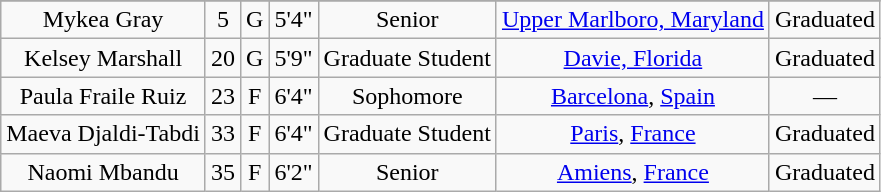<table class="wikitable sortable" border="1" style="text-align: center;">
<tr align=center>
</tr>
<tr>
<td>Mykea Gray</td>
<td>5</td>
<td>G</td>
<td>5'4"</td>
<td>Senior</td>
<td><a href='#'>Upper Marlboro, Maryland</a></td>
<td>Graduated</td>
</tr>
<tr>
<td>Kelsey Marshall</td>
<td>20</td>
<td>G</td>
<td>5'9"</td>
<td>Graduate Student</td>
<td><a href='#'>Davie, Florida</a></td>
<td>Graduated</td>
</tr>
<tr>
<td>Paula Fraile Ruiz</td>
<td>23</td>
<td>F</td>
<td>6'4"</td>
<td>Sophomore</td>
<td><a href='#'>Barcelona</a>, <a href='#'>Spain</a></td>
<td>—</td>
</tr>
<tr>
<td>Maeva Djaldi-Tabdi</td>
<td>33</td>
<td>F</td>
<td>6'4"</td>
<td>Graduate Student</td>
<td><a href='#'>Paris</a>, <a href='#'>France</a></td>
<td>Graduated</td>
</tr>
<tr>
<td>Naomi Mbandu</td>
<td>35</td>
<td>F</td>
<td>6'2"</td>
<td>Senior</td>
<td><a href='#'>Amiens</a>, <a href='#'>France</a></td>
<td>Graduated</td>
</tr>
</table>
